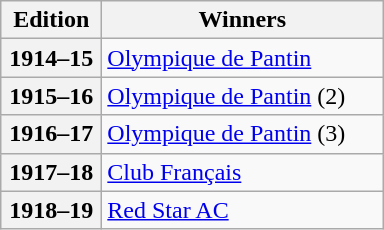<table class=wikitable>
<tr>
<th width=60>Edition</th>
<th width=180>Winners</th>
</tr>
<tr>
<th>1914–15</th>
<td><a href='#'>Olympique de Pantin</a></td>
</tr>
<tr>
<th>1915–16</th>
<td><a href='#'>Olympique de Pantin</a> (2)</td>
</tr>
<tr>
<th>1916–17</th>
<td><a href='#'>Olympique de Pantin</a> (3)</td>
</tr>
<tr>
<th>1917–18</th>
<td><a href='#'>Club Français</a></td>
</tr>
<tr>
<th>1918–19</th>
<td><a href='#'>Red Star AC</a></td>
</tr>
</table>
